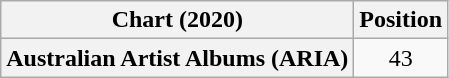<table class="wikitable plainrowheaders" style="text-align:center">
<tr>
<th scope="col">Chart (2020)</th>
<th scope="col">Position</th>
</tr>
<tr>
<th scope="row">Australian Artist Albums (ARIA)</th>
<td>43</td>
</tr>
</table>
